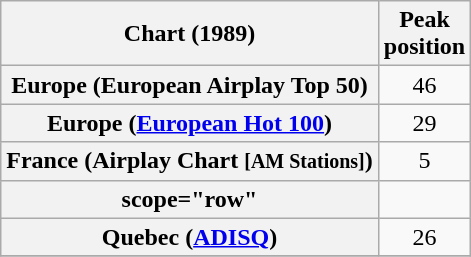<table class="wikitable sortable plainrowheaders">
<tr>
<th>Chart (1989)</th>
<th>Peak<br>position</th>
</tr>
<tr>
<th scope="row">Europe (European Airplay Top 50)</th>
<td align="center">46</td>
</tr>
<tr>
<th scope="row">Europe (<a href='#'>European Hot 100</a>)</th>
<td align="center">29</td>
</tr>
<tr>
<th scope="row">France (Airplay Chart <small>[AM Stations]</small>)</th>
<td align="center">5</td>
</tr>
<tr>
<th>scope="row"</th>
</tr>
<tr>
<th scope="row">Quebec (<a href='#'>ADISQ</a>)</th>
<td align="center">26</td>
</tr>
<tr>
</tr>
</table>
